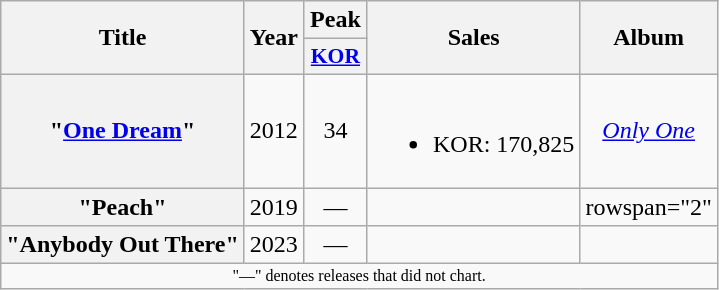<table class="wikitable plainrowheaders" style="text-align:center;">
<tr>
<th rowspan="2">Title</th>
<th rowspan="2">Year</th>
<th>Peak</th>
<th rowspan="2">Sales </th>
<th rowspan="2">Album</th>
</tr>
<tr>
<th style="width:2.5em;font-size:90%;"><a href='#'>KOR</a><br></th>
</tr>
<tr>
<th scope="row">"<a href='#'>One Dream</a>" </th>
<td>2012</td>
<td>34</td>
<td><br><ul><li>KOR: 170,825</li></ul></td>
<td><em><a href='#'>Only One</a></em></td>
</tr>
<tr>
<th scope="row">"Peach" </th>
<td>2019</td>
<td>—</td>
<td></td>
<td>rowspan="2" </td>
</tr>
<tr>
<th scope="row">"Anybody Out There" </th>
<td>2023</td>
<td>—</td>
<td></td>
</tr>
<tr>
<td colspan="6" style="font-size:8pt;">"—" denotes releases that did not chart.</td>
</tr>
</table>
